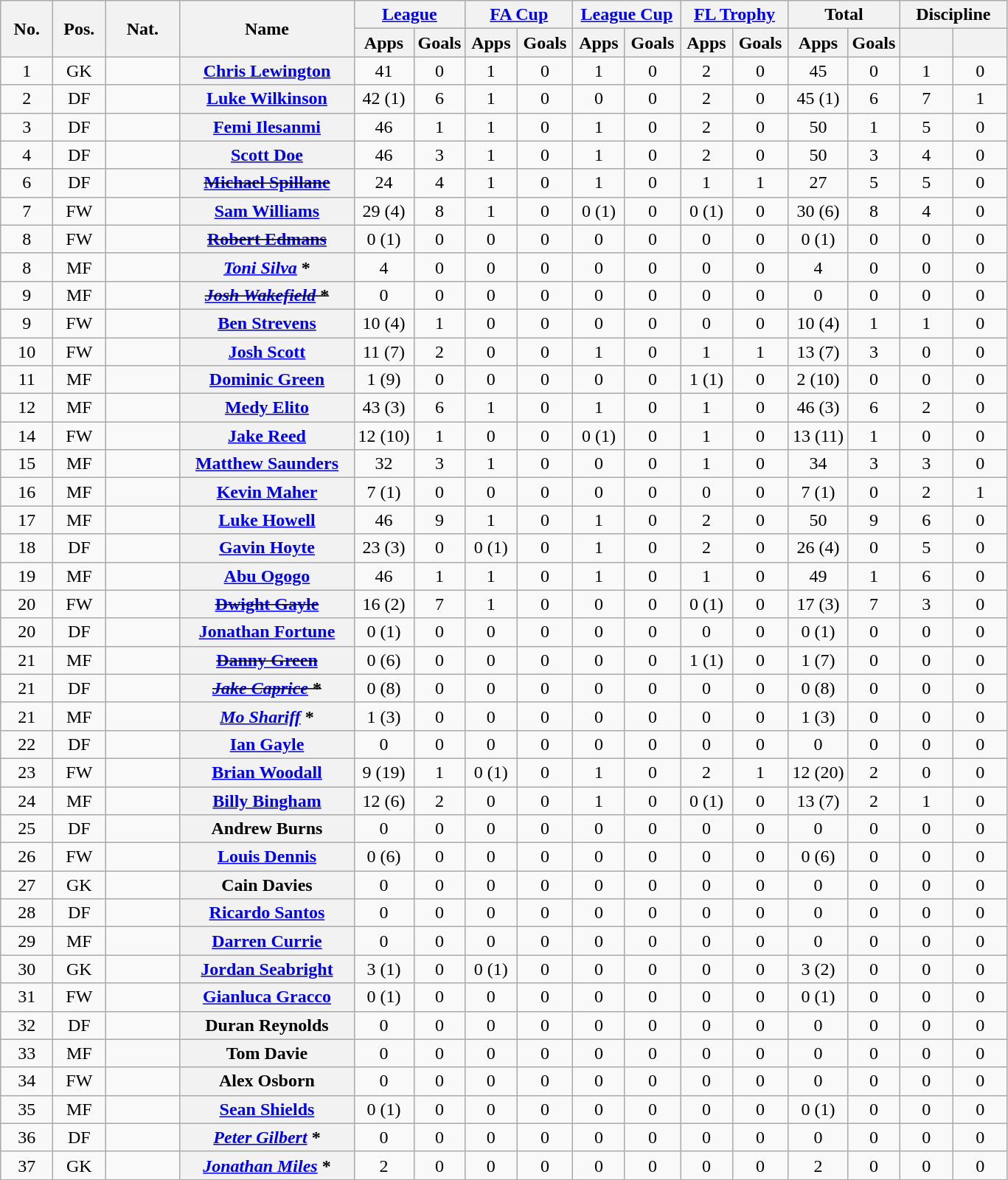<table class="wikitable plainrowheaders" style="text-align:center">
<tr>
<th rowspan="2" width="40">No.</th>
<th rowspan="2" width="40">Pos.</th>
<th rowspan="2" width="60">Nat.</th>
<th rowspan="2" width="150" scope="col">Name</th>
<th colspan="2" width="90"><a href='#'>League</a></th>
<th colspan="2" width="90"><a href='#'>FA Cup</a></th>
<th colspan="2" width="90"><a href='#'>League Cup</a></th>
<th colspan="2" width="90"><a href='#'>FL Trophy</a></th>
<th colspan="2" width="90">Total</th>
<th colspan="2" width="90">Discipline</th>
</tr>
<tr>
<th scope="col">Apps</th>
<th scope="col">Goals</th>
<th scope="col">Apps</th>
<th scope="col">Goals</th>
<th scope="col">Apps</th>
<th scope="col">Goals</th>
<th scope="col">Apps</th>
<th scope="col">Goals</th>
<th scope="col">Apps</th>
<th scope="col">Goals</th>
<th scope="col"></th>
<th scope="col"></th>
</tr>
<tr>
<td>1</td>
<td>GK</td>
<td align="left"></td>
<th scope="row"><a href='#'>Chris Lewington</a></th>
<td>41</td>
<td>0</td>
<td>1</td>
<td>0</td>
<td>1</td>
<td>0</td>
<td>2</td>
<td>0</td>
<td>45</td>
<td>0</td>
<td>1</td>
<td>0</td>
</tr>
<tr>
<td>2</td>
<td>DF</td>
<td align="left"></td>
<th scope="row"><a href='#'>Luke Wilkinson</a></th>
<td>42 (1)</td>
<td>6</td>
<td>1</td>
<td>0</td>
<td>0</td>
<td>0</td>
<td>2</td>
<td>0</td>
<td>45 (1)</td>
<td>6</td>
<td>7</td>
<td>1</td>
</tr>
<tr>
<td>3</td>
<td>DF</td>
<td align="left"></td>
<th scope="row"><a href='#'>Femi Ilesanmi</a></th>
<td>46</td>
<td>1</td>
<td>1</td>
<td>0</td>
<td>1</td>
<td>0</td>
<td>2</td>
<td>0</td>
<td>50</td>
<td>1</td>
<td>5</td>
<td>0</td>
</tr>
<tr>
<td>4</td>
<td>DF</td>
<td align="left"></td>
<th scope="row"><a href='#'>Scott Doe</a></th>
<td>46</td>
<td>3</td>
<td>1</td>
<td>0</td>
<td>1</td>
<td>0</td>
<td>2</td>
<td>0</td>
<td>50</td>
<td>3</td>
<td>4</td>
<td>0</td>
</tr>
<tr>
<td>6</td>
<td>DF</td>
<td align="left"></td>
<th scope="row"><s><a href='#'>Michael Spillane</a></s> </th>
<td>24</td>
<td>4</td>
<td>1</td>
<td>0</td>
<td>1</td>
<td>0</td>
<td>1</td>
<td>1</td>
<td>27</td>
<td>5</td>
<td>5</td>
<td>0</td>
</tr>
<tr>
<td>7</td>
<td>FW</td>
<td align="left"></td>
<th scope="row"><a href='#'>Sam Williams</a></th>
<td>29 (4)</td>
<td>8</td>
<td>1</td>
<td>0</td>
<td>0 (1)</td>
<td>0</td>
<td>0 (1)</td>
<td>0</td>
<td>30 (6)</td>
<td>8</td>
<td>4</td>
<td>0</td>
</tr>
<tr>
<td>8</td>
<td>FW</td>
<td align="left"></td>
<th scope="row"><s><a href='#'>Robert Edmans</a></s> </th>
<td>0 (1)</td>
<td>0</td>
<td>0</td>
<td>0</td>
<td>0</td>
<td>0</td>
<td>0</td>
<td>0</td>
<td>0 (1)</td>
<td>0</td>
<td>0</td>
<td>0</td>
</tr>
<tr>
<td>8</td>
<td>MF</td>
<td align="left"></td>
<th scope="row"><em><a href='#'>Toni Silva</a></em> *</th>
<td>4</td>
<td>0</td>
<td>0</td>
<td>0</td>
<td>0</td>
<td>0</td>
<td>0</td>
<td>0</td>
<td>4</td>
<td>0</td>
<td>0</td>
<td>0</td>
</tr>
<tr>
<td>9</td>
<td>MF</td>
<td align="left"></td>
<th scope="row"><s><em><a href='#'>Josh Wakefield</a></em> *</s> </th>
<td>0</td>
<td>0</td>
<td>0</td>
<td>0</td>
<td>0</td>
<td>0</td>
<td>0</td>
<td>0</td>
<td>0</td>
<td>0</td>
<td>0</td>
<td>0</td>
</tr>
<tr>
<td>9</td>
<td>FW</td>
<td align="left"></td>
<th scope="row"><a href='#'>Ben Strevens</a></th>
<td>10 (4)</td>
<td>1</td>
<td>0</td>
<td>0</td>
<td>0</td>
<td>0</td>
<td>0</td>
<td>0</td>
<td>10 (4)</td>
<td>1</td>
<td>1</td>
<td>0</td>
</tr>
<tr>
<td>10</td>
<td>FW</td>
<td align="left"></td>
<th scope="row"><a href='#'>Josh Scott</a></th>
<td>11 (7)</td>
<td>2</td>
<td>0</td>
<td>0</td>
<td>1</td>
<td>0</td>
<td>1</td>
<td>1</td>
<td>13 (7)</td>
<td>3</td>
<td>0</td>
<td>0</td>
</tr>
<tr>
<td>11</td>
<td>MF</td>
<td align="left"></td>
<th scope="row"><a href='#'>Dominic Green</a></th>
<td>1 (9)</td>
<td>0</td>
<td>0</td>
<td>0</td>
<td>0</td>
<td>0</td>
<td>1 (1)</td>
<td>0</td>
<td>2 (10)</td>
<td>0</td>
<td>0</td>
<td>0</td>
</tr>
<tr>
<td>12</td>
<td>MF</td>
<td align="left"></td>
<th scope="row"><a href='#'>Medy Elito</a></th>
<td>43 (3)</td>
<td>6</td>
<td>1</td>
<td>0</td>
<td>1</td>
<td>0</td>
<td>1</td>
<td>0</td>
<td>46 (3)</td>
<td>6</td>
<td>2</td>
<td>0</td>
</tr>
<tr>
<td>14</td>
<td>FW</td>
<td align="left"></td>
<th scope="row"><a href='#'>Jake Reed</a></th>
<td>12 (10)</td>
<td>1</td>
<td>0</td>
<td>0</td>
<td>0 (1)</td>
<td>0</td>
<td>1</td>
<td>0</td>
<td>13 (11)</td>
<td>1</td>
<td>0</td>
<td>0</td>
</tr>
<tr>
<td>15</td>
<td>MF</td>
<td align="left"></td>
<th scope="row"><a href='#'>Matthew Saunders</a></th>
<td>32</td>
<td>3</td>
<td>1</td>
<td>0</td>
<td>0</td>
<td>0</td>
<td>1</td>
<td>0</td>
<td>34</td>
<td>3</td>
<td>3</td>
<td>0</td>
</tr>
<tr>
<td>16</td>
<td>MF</td>
<td align="left"></td>
<th scope="row"><a href='#'>Kevin Maher</a></th>
<td>7 (1)</td>
<td>0</td>
<td>0</td>
<td>0</td>
<td>0</td>
<td>0</td>
<td>0</td>
<td>0</td>
<td>7 (1)</td>
<td>0</td>
<td>2</td>
<td>1</td>
</tr>
<tr>
<td>17</td>
<td>MF</td>
<td align="left"></td>
<th scope="row"><a href='#'>Luke Howell</a></th>
<td>46</td>
<td>9</td>
<td>1</td>
<td>0</td>
<td>1</td>
<td>0</td>
<td>2</td>
<td>0</td>
<td>50</td>
<td>9</td>
<td>6</td>
<td>0</td>
</tr>
<tr>
<td>18</td>
<td>DF</td>
<td align="left"></td>
<th scope="row"><a href='#'>Gavin Hoyte</a></th>
<td>23 (3)</td>
<td>0</td>
<td>0 (1)</td>
<td>0</td>
<td>1</td>
<td>0</td>
<td>2</td>
<td>0</td>
<td>26 (4)</td>
<td>0</td>
<td>5</td>
<td>0</td>
</tr>
<tr>
<td>19</td>
<td>MF</td>
<td align="left"></td>
<th scope="row"><a href='#'>Abu Ogogo</a></th>
<td>46</td>
<td>1</td>
<td>1</td>
<td>0</td>
<td>1</td>
<td>0</td>
<td>1</td>
<td>0</td>
<td>49</td>
<td>1</td>
<td>6</td>
<td>0</td>
</tr>
<tr>
<td>20</td>
<td>FW</td>
<td align="left"></td>
<th scope="row"><s><a href='#'>Dwight Gayle</a></s> </th>
<td>16 (2)</td>
<td>7</td>
<td>1</td>
<td>0</td>
<td>0</td>
<td>0</td>
<td>0 (1)</td>
<td>0</td>
<td>17 (3)</td>
<td>7</td>
<td>3</td>
<td>0</td>
</tr>
<tr>
<td>20</td>
<td>DF</td>
<td align="left"></td>
<th scope="row"><a href='#'>Jonathan Fortune</a></th>
<td>0 (1)</td>
<td>0</td>
<td>0</td>
<td>0</td>
<td>0</td>
<td>0</td>
<td>0</td>
<td>0</td>
<td>0 (1)</td>
<td>0</td>
<td>0</td>
<td>0</td>
</tr>
<tr>
<td>21</td>
<td>MF</td>
<td align="left"></td>
<th scope="row"><s><a href='#'>Danny Green</a></s> </th>
<td>0 (6)</td>
<td>0</td>
<td>0</td>
<td>0</td>
<td>0</td>
<td>0</td>
<td>1 (1)</td>
<td>0</td>
<td>1 (7)</td>
<td>0</td>
<td>0</td>
<td>0</td>
</tr>
<tr>
<td>21</td>
<td>DF</td>
<td align="left"></td>
<th scope="row"><s><em><a href='#'>Jake Caprice</a></em> *</s> </th>
<td>0 (8)</td>
<td>0</td>
<td>0</td>
<td>0</td>
<td>0</td>
<td>0</td>
<td>0</td>
<td>0</td>
<td>0 (8)</td>
<td>0</td>
<td>0</td>
<td>0</td>
</tr>
<tr>
<td>21</td>
<td>MF</td>
<td align="left"></td>
<th scope="row"><em><a href='#'>Mo Shariff</a></em> *</th>
<td>1 (3)</td>
<td>0</td>
<td>0</td>
<td>0</td>
<td>0</td>
<td>0</td>
<td>0</td>
<td>0</td>
<td>1 (3)</td>
<td>0</td>
<td>0</td>
<td>0</td>
</tr>
<tr>
<td>22</td>
<td>DF</td>
<td align="left"></td>
<th scope="row"><a href='#'>Ian Gayle</a></th>
<td>0</td>
<td>0</td>
<td>0</td>
<td>0</td>
<td>0</td>
<td>0</td>
<td>0</td>
<td>0</td>
<td>0</td>
<td>0</td>
<td>0</td>
<td>0</td>
</tr>
<tr>
<td>23</td>
<td>FW</td>
<td align="left"></td>
<th scope="row"><a href='#'>Brian Woodall</a></th>
<td>9 (19)</td>
<td>1</td>
<td>0 (1)</td>
<td>0</td>
<td>1</td>
<td>0</td>
<td>2</td>
<td>1</td>
<td>12 (20)</td>
<td>2</td>
<td>0</td>
<td>0</td>
</tr>
<tr>
<td>24</td>
<td>MF</td>
<td align="left"></td>
<th scope="row"><a href='#'>Billy Bingham</a></th>
<td>12 (6)</td>
<td>2</td>
<td>0</td>
<td>0</td>
<td>1</td>
<td>0</td>
<td>0 (1)</td>
<td>0</td>
<td>13 (7)</td>
<td>2</td>
<td>1</td>
<td>0</td>
</tr>
<tr>
<td>25</td>
<td>DF</td>
<td align="left"></td>
<th scope="row">Andrew Burns</th>
<td>0</td>
<td>0</td>
<td>0</td>
<td>0</td>
<td>0</td>
<td>0</td>
<td>0</td>
<td>0</td>
<td>0</td>
<td>0</td>
<td>0</td>
<td>0</td>
</tr>
<tr>
<td>26</td>
<td>FW</td>
<td align="left"></td>
<th scope="row"><a href='#'>Louis Dennis</a></th>
<td>0 (6)</td>
<td>0</td>
<td>0</td>
<td>0</td>
<td>0</td>
<td>0</td>
<td>0</td>
<td>0</td>
<td>0 (6)</td>
<td>0</td>
<td>0</td>
<td>0</td>
</tr>
<tr>
<td>27</td>
<td>GK</td>
<td align="left"></td>
<th scope="row">Cain Davies</th>
<td>0</td>
<td>0</td>
<td>0</td>
<td>0</td>
<td>0</td>
<td>0</td>
<td>0</td>
<td>0</td>
<td>0</td>
<td>0</td>
<td>0</td>
<td>0</td>
</tr>
<tr>
<td>28</td>
<td>DF</td>
<td align="left"></td>
<th scope="row"><a href='#'>Ricardo Santos</a></th>
<td>0</td>
<td>0</td>
<td>0</td>
<td>0</td>
<td>0</td>
<td>0</td>
<td>0</td>
<td>0</td>
<td>0</td>
<td>0</td>
<td>0</td>
<td>0</td>
</tr>
<tr>
<td>29</td>
<td>MF</td>
<td align="left"></td>
<th scope="row"><a href='#'>Darren Currie</a></th>
<td>0</td>
<td>0</td>
<td>0</td>
<td>0</td>
<td>0</td>
<td>0</td>
<td>0</td>
<td>0</td>
<td>0</td>
<td>0</td>
<td>0</td>
<td>0</td>
</tr>
<tr>
<td>30</td>
<td>GK</td>
<td align="left"></td>
<th scope="row"><a href='#'>Jordan Seabright</a></th>
<td>3 (1)</td>
<td>0</td>
<td>0 (1)</td>
<td>0</td>
<td>0</td>
<td>0</td>
<td>0</td>
<td>0</td>
<td>3 (2)</td>
<td>0</td>
<td>0</td>
<td>0</td>
</tr>
<tr>
<td>31</td>
<td>FW</td>
<td align="left"></td>
<th scope="row"><a href='#'>Gianluca Gracco</a></th>
<td>0 (1)</td>
<td>0</td>
<td>0</td>
<td>0</td>
<td>0</td>
<td>0</td>
<td>0</td>
<td>0</td>
<td>0 (1)</td>
<td>0</td>
<td>0</td>
<td>0</td>
</tr>
<tr>
<td>32</td>
<td>DF</td>
<td align="left"></td>
<th scope="row">Duran Reynolds</th>
<td>0</td>
<td>0</td>
<td>0</td>
<td>0</td>
<td>0</td>
<td>0</td>
<td>0</td>
<td>0</td>
<td>0</td>
<td>0</td>
<td>0</td>
<td>0</td>
</tr>
<tr>
<td>33</td>
<td>MF</td>
<td align="left"></td>
<th scope="row">Tom Davie</th>
<td>0</td>
<td>0</td>
<td>0</td>
<td>0</td>
<td>0</td>
<td>0</td>
<td>0</td>
<td>0</td>
<td>0</td>
<td>0</td>
<td>0</td>
<td>0</td>
</tr>
<tr>
<td>34</td>
<td>FW</td>
<td align="left"></td>
<th scope="row">Alex Osborn</th>
<td>0</td>
<td>0</td>
<td>0</td>
<td>0</td>
<td>0</td>
<td>0</td>
<td>0</td>
<td>0</td>
<td>0</td>
<td>0</td>
<td>0</td>
<td>0</td>
</tr>
<tr>
<td>35</td>
<td>MF</td>
<td align="left"></td>
<th scope="row"><a href='#'>Sean Shields</a></th>
<td>0 (1)</td>
<td>0</td>
<td>0</td>
<td>0</td>
<td>0</td>
<td>0</td>
<td>0</td>
<td>0</td>
<td>0 (1)</td>
<td>0</td>
<td>0</td>
<td>0</td>
</tr>
<tr>
<td>36</td>
<td>DF</td>
<td align="left"></td>
<th scope="row"><em><a href='#'>Peter Gilbert</a></em> *</th>
<td>0</td>
<td>0</td>
<td>0</td>
<td>0</td>
<td>0</td>
<td>0</td>
<td>0</td>
<td>0</td>
<td>0</td>
<td>0</td>
<td>0</td>
<td>0</td>
</tr>
<tr>
<td>37</td>
<td>GK</td>
<td align="left"></td>
<th scope="row"><em><a href='#'>Jonathan Miles</a></em> *</th>
<td>2</td>
<td>0</td>
<td>0</td>
<td>0</td>
<td>0</td>
<td>0</td>
<td>0</td>
<td>0</td>
<td>2</td>
<td>0</td>
<td>0</td>
<td>0</td>
</tr>
</table>
